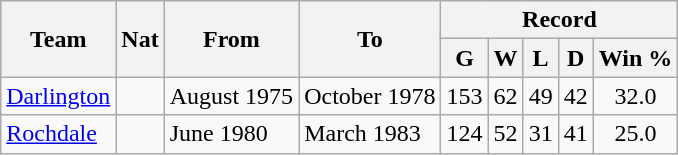<table class="wikitable" style="text-align: center">
<tr>
<th rowspan="2">Team</th>
<th rowspan="2">Nat</th>
<th rowspan="2">From</th>
<th rowspan="2">To</th>
<th colspan="5">Record</th>
</tr>
<tr>
<th>G</th>
<th>W</th>
<th>L</th>
<th>D</th>
<th>Win %</th>
</tr>
<tr>
<td align=left><a href='#'>Darlington</a></td>
<td></td>
<td align=left>August 1975</td>
<td align=left>October 1978</td>
<td>153</td>
<td>62</td>
<td>49</td>
<td>42</td>
<td>32.0</td>
</tr>
<tr>
<td align=left><a href='#'>Rochdale</a></td>
<td></td>
<td align=left>June 1980</td>
<td align=left>March 1983</td>
<td>124</td>
<td>52</td>
<td>31</td>
<td>41</td>
<td>25.0</td>
</tr>
</table>
